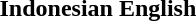<table>
<tr>
<th>Indonesian</th>
<th>English</th>
</tr>
<tr>
<td></td>
<td></td>
</tr>
</table>
